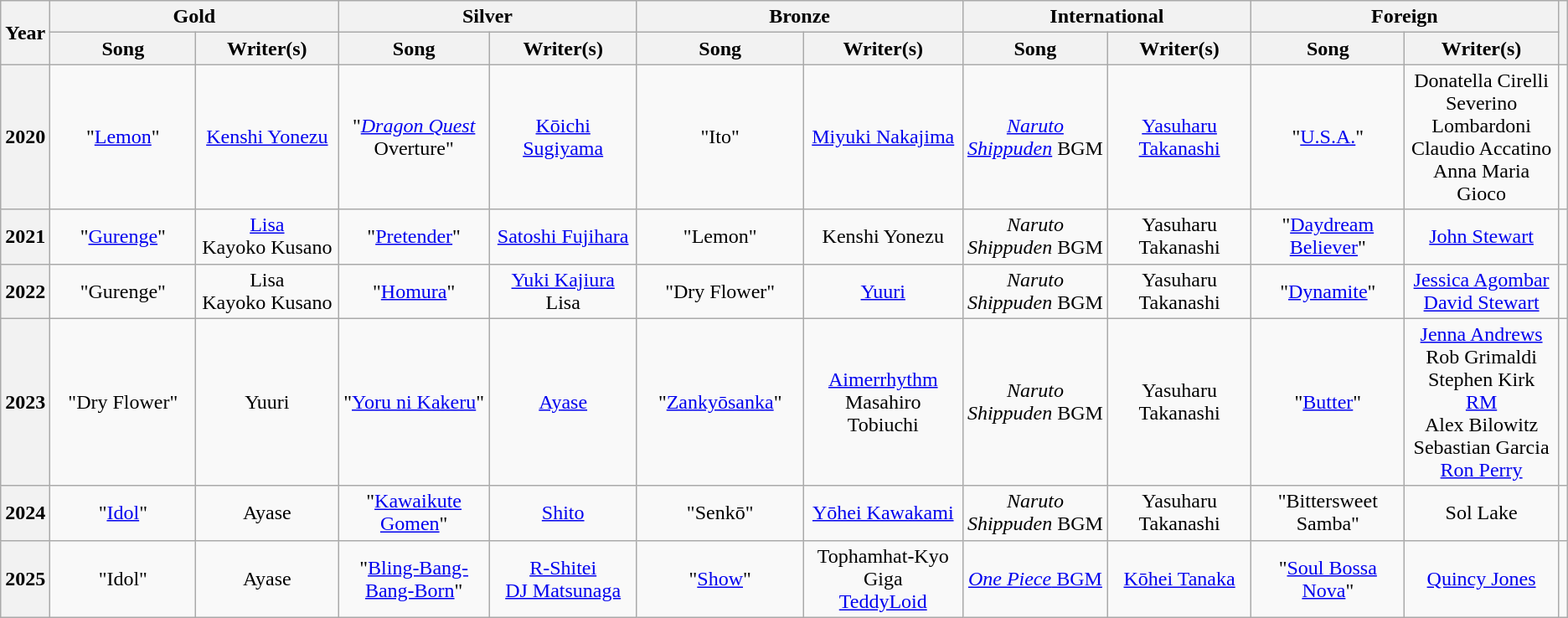<table class="wikitable plainrowheaders" style="text-align:center">
<tr>
<th scope="col" rowspan="2">Year</th>
<th scope="col" colspan="2">Gold</th>
<th scope="col" colspan="2">Silver</th>
<th scope="col" colspan="2">Bronze</th>
<th scope="col" colspan="2">International</th>
<th scope="col" colspan="2">Foreign</th>
<th scope="col" rowspan="2"></th>
</tr>
<tr>
<th scope="col" style="width:10em">Song</th>
<th scope="col" style="width:10em">Writer(s)</th>
<th scope="col" style="width:10em">Song</th>
<th scope="col" style="width:10em">Writer(s)</th>
<th scope="col" style="width:10em">Song</th>
<th scope="col" style="width:10em">Writer(s)</th>
<th scope="col" style="width:10em">Song</th>
<th scope="col" style="width:10em">Writer(s)</th>
<th scope="col" style="width:10em">Song</th>
<th scope="col" style="width:10em">Writer(s)</th>
</tr>
<tr>
<th scope="row" style="text-align:center">2020</th>
<td>"<a href='#'>Lemon</a>"</td>
<td><a href='#'>Kenshi Yonezu</a></td>
<td>"<em><a href='#'>Dragon Quest</a></em> Overture"</td>
<td><a href='#'>Kōichi Sugiyama</a></td>
<td>"Ito"</td>
<td><a href='#'>Miyuki Nakajima</a></td>
<td><em><a href='#'>Naruto Shippuden</a></em> BGM</td>
<td><a href='#'>Yasuharu Takanashi</a></td>
<td>"<a href='#'>U.S.A.</a>"</td>
<td>Donatella Cirelli<br>Severino Lombardoni<br>Claudio Accatino<br>Anna Maria Gioco</td>
<td></td>
</tr>
<tr>
<th scope="row" style="text-align:center">2021</th>
<td>"<a href='#'>Gurenge</a>"</td>
<td><a href='#'>Lisa</a><br>Kayoko Kusano</td>
<td>"<a href='#'>Pretender</a>"</td>
<td><a href='#'>Satoshi Fujihara</a></td>
<td>"Lemon"</td>
<td>Kenshi Yonezu</td>
<td><em>Naruto Shippuden</em> BGM</td>
<td>Yasuharu Takanashi</td>
<td>"<a href='#'>Daydream Believer</a>"</td>
<td><a href='#'>John Stewart</a></td>
<td></td>
</tr>
<tr>
<th scope="row" style="text-align:center">2022</th>
<td>"Gurenge"</td>
<td>Lisa<br>Kayoko Kusano</td>
<td>"<a href='#'>Homura</a>"</td>
<td><a href='#'>Yuki Kajiura</a><br>Lisa<br></td>
<td>"Dry Flower"</td>
<td><a href='#'>Yuuri</a></td>
<td><em>Naruto Shippuden</em> BGM</td>
<td>Yasuharu Takanashi</td>
<td>"<a href='#'>Dynamite</a>"</td>
<td><a href='#'>Jessica Agombar</a><br><a href='#'>David Stewart</a></td>
<td></td>
</tr>
<tr>
<th scope="row" style="text-align:center">2023</th>
<td>"Dry Flower"</td>
<td>Yuuri</td>
<td>"<a href='#'>Yoru ni Kakeru</a>"</td>
<td><a href='#'>Ayase</a></td>
<td>"<a href='#'>Zankyōsanka</a>"</td>
<td><a href='#'>Aimerrhythm</a><br>Masahiro Tobiuchi</td>
<td><em>Naruto Shippuden</em> BGM</td>
<td>Yasuharu Takanashi</td>
<td>"<a href='#'>Butter</a>"</td>
<td><a href='#'>Jenna Andrews</a><br>Rob Grimaldi<br>Stephen Kirk<br><a href='#'>RM</a><br>Alex Bilowitz<br>Sebastian Garcia<br><a href='#'>Ron Perry</a></td>
<td></td>
</tr>
<tr>
<th scope="row" style="text-align:center">2024</th>
<td>"<a href='#'>Idol</a>"</td>
<td>Ayase</td>
<td>"<a href='#'>Kawaikute Gomen</a>"</td>
<td><a href='#'>Shito</a></td>
<td>"Senkō"</td>
<td><a href='#'>Yōhei Kawakami</a></td>
<td><em>Naruto Shippuden</em> BGM</td>
<td>Yasuharu Takanashi</td>
<td>"Bittersweet Samba"</td>
<td>Sol Lake</td>
<td></td>
</tr>
<tr>
<th scope="row" style="text-align:center">2025</th>
<td>"Idol"</td>
<td>Ayase</td>
<td>"<a href='#'>Bling-Bang-Bang-Born</a>"</td>
<td><a href='#'>R-Shitei<br>DJ Matsunaga</a></td>
<td>"<a href='#'>Show</a>"</td>
<td>Tophamhat-Kyo<br>Giga<br><a href='#'>TeddyLoid</a></td>
<td><a href='#'><em>One Piece</em> BGM</a></td>
<td><a href='#'>Kōhei Tanaka</a></td>
<td>"<a href='#'>Soul Bossa Nova</a>"</td>
<td><a href='#'>Quincy Jones</a></td>
<td></td>
</tr>
</table>
